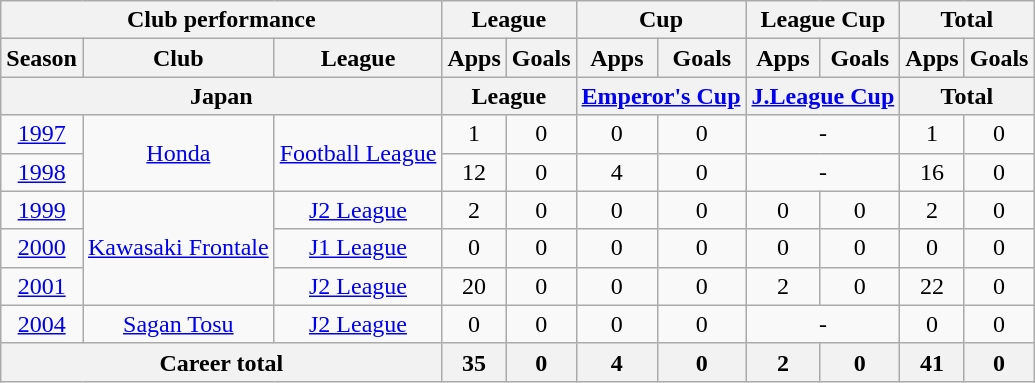<table class="wikitable" style="text-align:center">
<tr>
<th colspan=3>Club performance</th>
<th colspan=2>League</th>
<th colspan=2>Cup</th>
<th colspan=2>League Cup</th>
<th colspan=2>Total</th>
</tr>
<tr>
<th>Season</th>
<th>Club</th>
<th>League</th>
<th>Apps</th>
<th>Goals</th>
<th>Apps</th>
<th>Goals</th>
<th>Apps</th>
<th>Goals</th>
<th>Apps</th>
<th>Goals</th>
</tr>
<tr>
<th colspan=3>Japan</th>
<th colspan=2>League</th>
<th colspan=2><a href='#'>Emperor's Cup</a></th>
<th colspan=2><a href='#'>J.League Cup</a></th>
<th colspan=2>Total</th>
</tr>
<tr>
<td><a href='#'>1997</a></td>
<td rowspan="2"><a href='#'>Honda</a></td>
<td rowspan="2"><a href='#'>Football League</a></td>
<td>1</td>
<td>0</td>
<td>0</td>
<td>0</td>
<td colspan="2">-</td>
<td>1</td>
<td>0</td>
</tr>
<tr>
<td><a href='#'>1998</a></td>
<td>12</td>
<td>0</td>
<td>4</td>
<td>0</td>
<td colspan="2">-</td>
<td>16</td>
<td>0</td>
</tr>
<tr>
<td><a href='#'>1999</a></td>
<td rowspan="3"><a href='#'>Kawasaki Frontale</a></td>
<td><a href='#'>J2 League</a></td>
<td>2</td>
<td>0</td>
<td>0</td>
<td>0</td>
<td>0</td>
<td>0</td>
<td>2</td>
<td>0</td>
</tr>
<tr>
<td><a href='#'>2000</a></td>
<td><a href='#'>J1 League</a></td>
<td>0</td>
<td>0</td>
<td>0</td>
<td>0</td>
<td>0</td>
<td>0</td>
<td>0</td>
<td>0</td>
</tr>
<tr>
<td><a href='#'>2001</a></td>
<td><a href='#'>J2 League</a></td>
<td>20</td>
<td>0</td>
<td>0</td>
<td>0</td>
<td>2</td>
<td>0</td>
<td>22</td>
<td>0</td>
</tr>
<tr>
<td><a href='#'>2004</a></td>
<td><a href='#'>Sagan Tosu</a></td>
<td><a href='#'>J2 League</a></td>
<td>0</td>
<td>0</td>
<td>0</td>
<td>0</td>
<td colspan="2">-</td>
<td>0</td>
<td>0</td>
</tr>
<tr>
<th colspan=3>Career total</th>
<th>35</th>
<th>0</th>
<th>4</th>
<th>0</th>
<th>2</th>
<th>0</th>
<th>41</th>
<th>0</th>
</tr>
</table>
